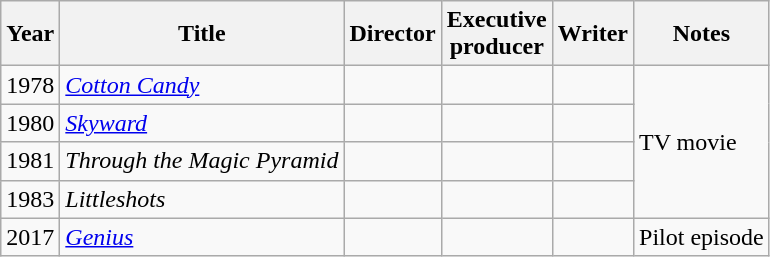<table class="wikitable">
<tr>
<th>Year</th>
<th>Title</th>
<th>Director</th>
<th>Executive<br>producer</th>
<th>Writer</th>
<th>Notes</th>
</tr>
<tr>
<td>1978</td>
<td><em><a href='#'>Cotton Candy</a></em></td>
<td></td>
<td></td>
<td></td>
<td rowspan=4>TV movie</td>
</tr>
<tr>
<td>1980</td>
<td><em><a href='#'>Skyward</a></em></td>
<td></td>
<td></td>
<td></td>
</tr>
<tr>
<td>1981</td>
<td><em>Through the Magic Pyramid</em></td>
<td></td>
<td></td>
<td></td>
</tr>
<tr>
<td>1983</td>
<td><em>Littleshots</em></td>
<td></td>
<td></td>
<td></td>
</tr>
<tr>
<td>2017</td>
<td><em><a href='#'>Genius</a></em></td>
<td></td>
<td></td>
<td></td>
<td>Pilot episode</td>
</tr>
</table>
